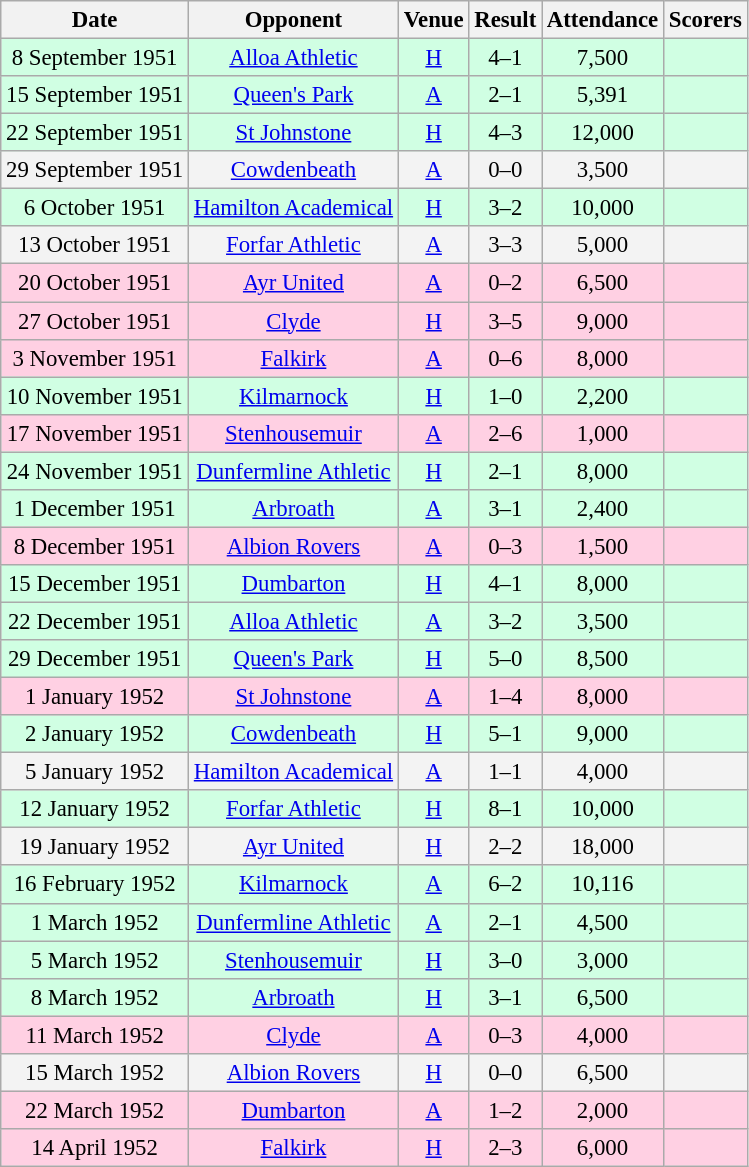<table class="wikitable sortable" style="font-size:95%; text-align:center">
<tr>
<th>Date</th>
<th>Opponent</th>
<th>Venue</th>
<th>Result</th>
<th>Attendance</th>
<th>Scorers</th>
</tr>
<tr bgcolor = "#d0ffe3">
<td>8 September 1951</td>
<td><a href='#'>Alloa Athletic</a></td>
<td><a href='#'>H</a></td>
<td>4–1</td>
<td>7,500</td>
<td></td>
</tr>
<tr bgcolor = "#d0ffe3">
<td>15 September 1951</td>
<td><a href='#'>Queen's Park</a></td>
<td><a href='#'>A</a></td>
<td>2–1</td>
<td>5,391</td>
<td></td>
</tr>
<tr bgcolor = "#d0ffe3">
<td>22 September 1951</td>
<td><a href='#'>St Johnstone</a></td>
<td><a href='#'>H</a></td>
<td>4–3</td>
<td>12,000</td>
<td></td>
</tr>
<tr bgcolor = "#f3f3f3">
<td>29 September 1951</td>
<td><a href='#'>Cowdenbeath</a></td>
<td><a href='#'>A</a></td>
<td>0–0</td>
<td>3,500</td>
<td></td>
</tr>
<tr bgcolor = "#d0ffe3">
<td>6 October 1951</td>
<td><a href='#'>Hamilton Academical</a></td>
<td><a href='#'>H</a></td>
<td>3–2</td>
<td>10,000</td>
<td></td>
</tr>
<tr bgcolor = "#f3f3f3">
<td>13 October 1951</td>
<td><a href='#'>Forfar Athletic</a></td>
<td><a href='#'>A</a></td>
<td>3–3</td>
<td>5,000</td>
<td></td>
</tr>
<tr bgcolor = "#ffd0e3">
<td>20 October 1951</td>
<td><a href='#'>Ayr United</a></td>
<td><a href='#'>A</a></td>
<td>0–2</td>
<td>6,500</td>
<td></td>
</tr>
<tr bgcolor = "#ffd0e3">
<td>27 October 1951</td>
<td><a href='#'>Clyde</a></td>
<td><a href='#'>H</a></td>
<td>3–5</td>
<td>9,000</td>
<td></td>
</tr>
<tr bgcolor = "#ffd0e3">
<td>3 November 1951</td>
<td><a href='#'>Falkirk</a></td>
<td><a href='#'>A</a></td>
<td>0–6</td>
<td>8,000</td>
<td></td>
</tr>
<tr bgcolor = "#d0ffe3">
<td>10 November 1951</td>
<td><a href='#'>Kilmarnock</a></td>
<td><a href='#'>H</a></td>
<td>1–0</td>
<td>2,200</td>
<td></td>
</tr>
<tr bgcolor = "#ffd0e3">
<td>17 November 1951</td>
<td><a href='#'>Stenhousemuir</a></td>
<td><a href='#'>A</a></td>
<td>2–6</td>
<td>1,000</td>
<td></td>
</tr>
<tr bgcolor = "#d0ffe3">
<td>24 November 1951</td>
<td><a href='#'>Dunfermline Athletic</a></td>
<td><a href='#'>H</a></td>
<td>2–1</td>
<td>8,000</td>
<td></td>
</tr>
<tr bgcolor = "#d0ffe3">
<td>1 December 1951</td>
<td><a href='#'>Arbroath</a></td>
<td><a href='#'>A</a></td>
<td>3–1</td>
<td>2,400</td>
<td></td>
</tr>
<tr bgcolor = "#ffd0e3">
<td>8 December 1951</td>
<td><a href='#'>Albion Rovers</a></td>
<td><a href='#'>A</a></td>
<td>0–3</td>
<td>1,500</td>
<td></td>
</tr>
<tr bgcolor = "#d0ffe3">
<td>15 December 1951</td>
<td><a href='#'>Dumbarton</a></td>
<td><a href='#'>H</a></td>
<td>4–1</td>
<td>8,000</td>
<td></td>
</tr>
<tr bgcolor = "#d0ffe3">
<td>22 December 1951</td>
<td><a href='#'>Alloa Athletic</a></td>
<td><a href='#'>A</a></td>
<td>3–2</td>
<td>3,500</td>
<td></td>
</tr>
<tr bgcolor = "#d0ffe3">
<td>29 December 1951</td>
<td><a href='#'>Queen's Park</a></td>
<td><a href='#'>H</a></td>
<td>5–0</td>
<td>8,500</td>
<td></td>
</tr>
<tr bgcolor = "#ffd0e3">
<td>1 January 1952</td>
<td><a href='#'>St Johnstone</a></td>
<td><a href='#'>A</a></td>
<td>1–4</td>
<td>8,000</td>
<td></td>
</tr>
<tr bgcolor = "#d0ffe3">
<td>2 January 1952</td>
<td><a href='#'>Cowdenbeath</a></td>
<td><a href='#'>H</a></td>
<td>5–1</td>
<td>9,000</td>
<td></td>
</tr>
<tr bgcolor = "#f3f3f3">
<td>5 January 1952</td>
<td><a href='#'>Hamilton Academical</a></td>
<td><a href='#'>A</a></td>
<td>1–1</td>
<td>4,000</td>
<td></td>
</tr>
<tr bgcolor = "#d0ffe3">
<td>12 January 1952</td>
<td><a href='#'>Forfar Athletic</a></td>
<td><a href='#'>H</a></td>
<td>8–1</td>
<td>10,000</td>
<td></td>
</tr>
<tr bgcolor = "#f3f3f3">
<td>19 January 1952</td>
<td><a href='#'>Ayr United</a></td>
<td><a href='#'>H</a></td>
<td>2–2</td>
<td>18,000</td>
<td></td>
</tr>
<tr bgcolor = "#d0ffe3">
<td>16 February 1952</td>
<td><a href='#'>Kilmarnock</a></td>
<td><a href='#'>A</a></td>
<td>6–2</td>
<td>10,116</td>
<td></td>
</tr>
<tr bgcolor = "#d0ffe3">
<td>1 March 1952</td>
<td><a href='#'>Dunfermline Athletic</a></td>
<td><a href='#'>A</a></td>
<td>2–1</td>
<td>4,500</td>
<td></td>
</tr>
<tr bgcolor = "#d0ffe3">
<td>5 March 1952</td>
<td><a href='#'>Stenhousemuir</a></td>
<td><a href='#'>H</a></td>
<td>3–0</td>
<td>3,000</td>
<td></td>
</tr>
<tr bgcolor = "#d0ffe3">
<td>8 March 1952</td>
<td><a href='#'>Arbroath</a></td>
<td><a href='#'>H</a></td>
<td>3–1</td>
<td>6,500</td>
<td></td>
</tr>
<tr bgcolor = "#ffd0e3">
<td>11 March 1952</td>
<td><a href='#'>Clyde</a></td>
<td><a href='#'>A</a></td>
<td>0–3</td>
<td>4,000</td>
<td></td>
</tr>
<tr bgcolor = "#f3f3f3">
<td>15 March 1952</td>
<td><a href='#'>Albion Rovers</a></td>
<td><a href='#'>H</a></td>
<td>0–0</td>
<td>6,500</td>
<td></td>
</tr>
<tr bgcolor = "#ffd0e3">
<td>22 March 1952</td>
<td><a href='#'>Dumbarton</a></td>
<td><a href='#'>A</a></td>
<td>1–2</td>
<td>2,000</td>
<td></td>
</tr>
<tr bgcolor = "#ffd0e3">
<td>14 April 1952</td>
<td><a href='#'>Falkirk</a></td>
<td><a href='#'>H</a></td>
<td>2–3</td>
<td>6,000</td>
<td></td>
</tr>
</table>
